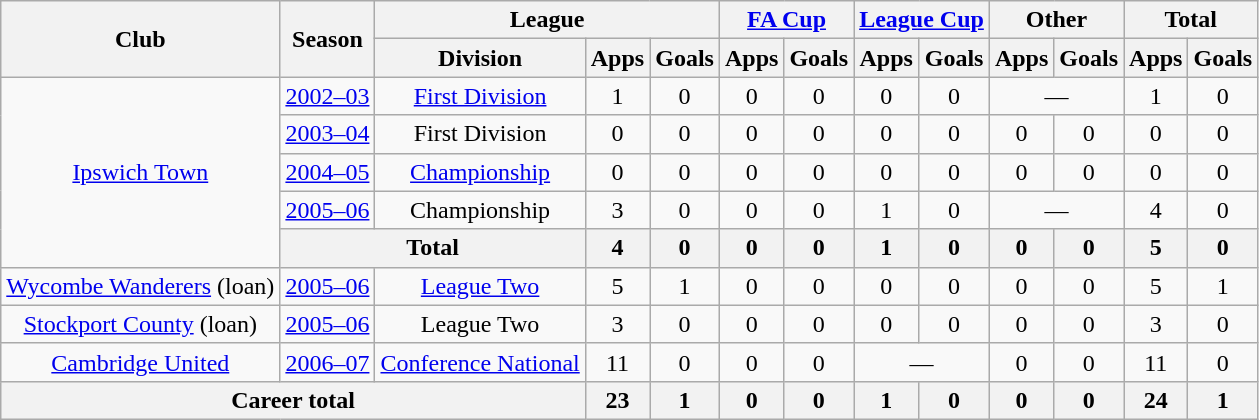<table class=wikitable style="text-align:center;">
<tr>
<th rowspan=2>Club</th>
<th rowspan=2>Season</th>
<th colspan=3>League</th>
<th colspan=2><a href='#'>FA Cup</a></th>
<th colspan=2><a href='#'>League Cup</a></th>
<th colspan=2>Other</th>
<th colspan=2>Total</th>
</tr>
<tr>
<th>Division</th>
<th>Apps</th>
<th>Goals</th>
<th>Apps</th>
<th>Goals</th>
<th>Apps</th>
<th>Goals</th>
<th>Apps</th>
<th>Goals</th>
<th>Apps</th>
<th>Goals</th>
</tr>
<tr>
<td rowspan=5><a href='#'>Ipswich Town</a></td>
<td><a href='#'>2002–03</a></td>
<td><a href='#'>First Division</a></td>
<td>1</td>
<td>0</td>
<td>0</td>
<td>0</td>
<td>0</td>
<td>0</td>
<td colspan="2">—</td>
<td>1</td>
<td>0</td>
</tr>
<tr>
<td><a href='#'>2003–04</a></td>
<td>First Division</td>
<td>0</td>
<td>0</td>
<td>0</td>
<td>0</td>
<td>0</td>
<td>0</td>
<td>0</td>
<td>0</td>
<td>0</td>
<td>0</td>
</tr>
<tr>
<td><a href='#'>2004–05</a></td>
<td><a href='#'>Championship</a></td>
<td>0</td>
<td>0</td>
<td>0</td>
<td>0</td>
<td>0</td>
<td>0</td>
<td>0</td>
<td>0</td>
<td>0</td>
<td>0</td>
</tr>
<tr>
<td><a href='#'>2005–06</a></td>
<td>Championship</td>
<td>3</td>
<td>0</td>
<td>0</td>
<td>0</td>
<td>1</td>
<td>0</td>
<td colspan="2">—</td>
<td>4</td>
<td>0</td>
</tr>
<tr>
<th colspan=2>Total</th>
<th>4</th>
<th>0</th>
<th>0</th>
<th>0</th>
<th>1</th>
<th>0</th>
<th>0</th>
<th>0</th>
<th>5</th>
<th>0</th>
</tr>
<tr>
<td><a href='#'>Wycombe Wanderers</a> (loan)</td>
<td><a href='#'>2005–06</a></td>
<td><a href='#'>League Two</a></td>
<td>5</td>
<td>1</td>
<td>0</td>
<td>0</td>
<td>0</td>
<td>0</td>
<td>0</td>
<td>0</td>
<td>5</td>
<td>1</td>
</tr>
<tr>
<td><a href='#'>Stockport County</a> (loan)</td>
<td><a href='#'>2005–06</a></td>
<td>League Two</td>
<td>3</td>
<td>0</td>
<td>0</td>
<td>0</td>
<td>0</td>
<td>0</td>
<td>0</td>
<td>0</td>
<td>3</td>
<td>0</td>
</tr>
<tr>
<td><a href='#'>Cambridge United</a></td>
<td><a href='#'>2006–07</a></td>
<td><a href='#'>Conference National</a></td>
<td>11</td>
<td>0</td>
<td>0</td>
<td>0</td>
<td colspan="2">—</td>
<td>0</td>
<td>0</td>
<td>11</td>
<td>0</td>
</tr>
<tr>
<th colspan=3>Career total</th>
<th>23</th>
<th>1</th>
<th>0</th>
<th>0</th>
<th>1</th>
<th>0</th>
<th>0</th>
<th>0</th>
<th>24</th>
<th>1</th>
</tr>
</table>
